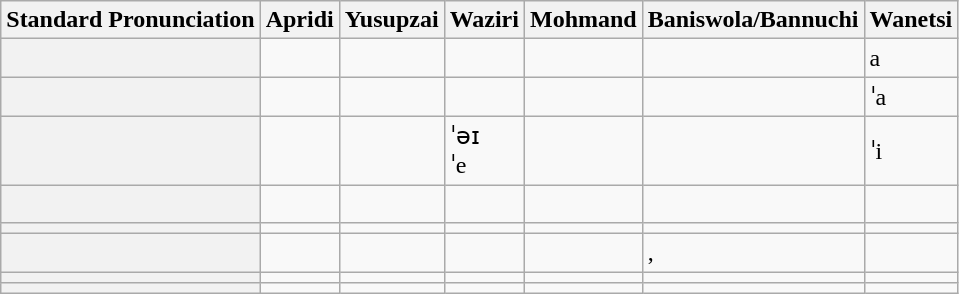<table class="wikitable">
<tr>
<th>Standard Pronunciation</th>
<th>Apridi</th>
<th>Yusupzai</th>
<th>Waziri</th>
<th>Mohmand</th>
<th>Baniswola/Bannuchi</th>
<th>Wanetsi</th>
</tr>
<tr>
<th></th>
<td><br></td>
<td></td>
<td></td>
<td></td>
<td></td>
<td>a</td>
</tr>
<tr>
<th></th>
<td></td>
<td></td>
<td></td>
<td></td>
<td></td>
<td>ˈa</td>
</tr>
<tr>
<th></th>
<td></td>
<td></td>
<td>ˈəɪ<br>ˈe</td>
<td></td>
<td></td>
<td>ˈi</td>
</tr>
<tr>
<th></th>
<td></td>
<td></td>
<td> <br></td>
<td></td>
<td></td>
<td></td>
</tr>
<tr>
<th></th>
<td></td>
<td></td>
<td></td>
<td></td>
<td></td>
<td></td>
</tr>
<tr>
<th></th>
<td></td>
<td></td>
<td></td>
<td></td>
<td>, </td>
<td></td>
</tr>
<tr>
<th></th>
<td></td>
<td></td>
<td></td>
<td></td>
<td></td>
<td></td>
</tr>
<tr>
<th></th>
<td></td>
<td></td>
<td></td>
<td></td>
<td></td>
<td></td>
</tr>
</table>
